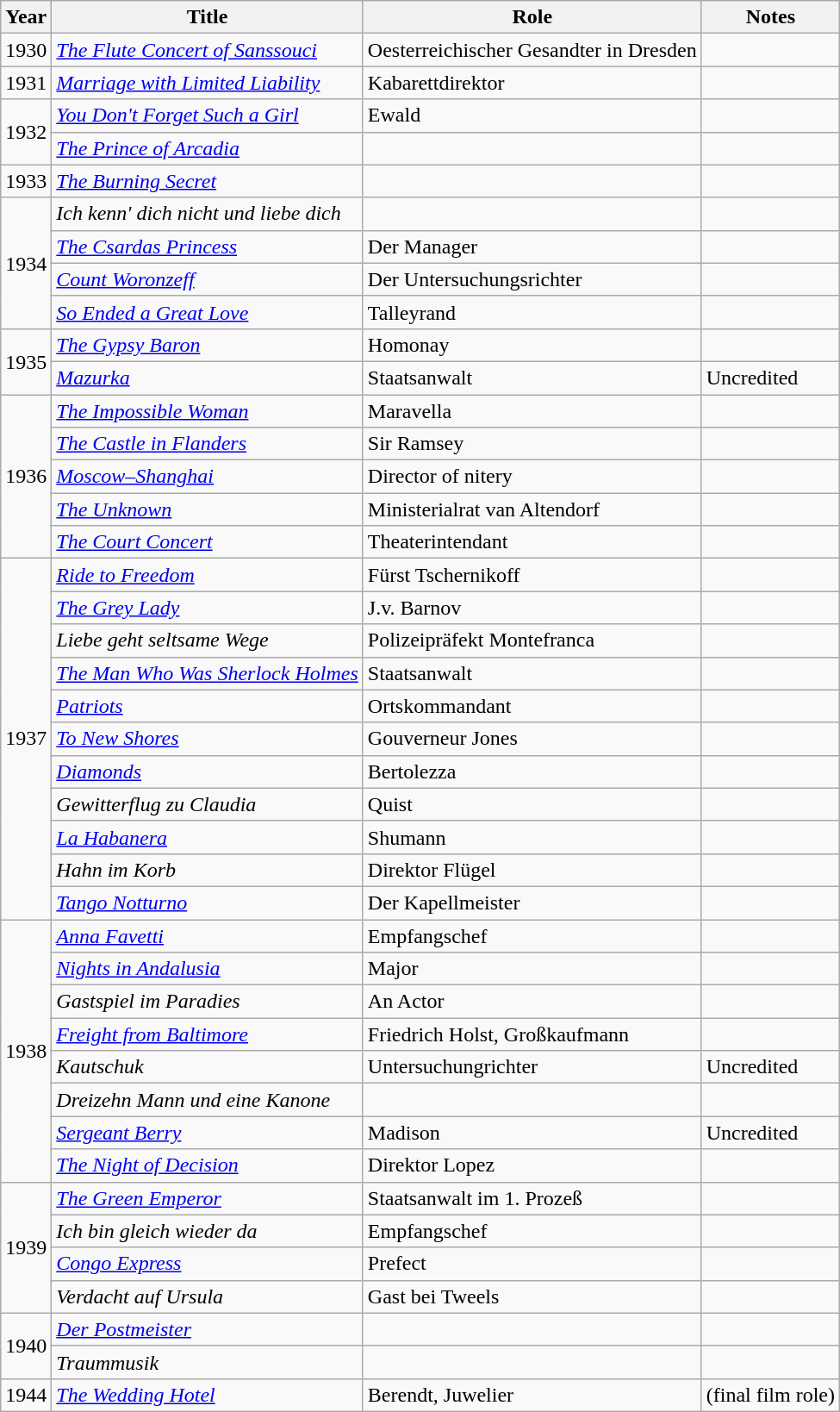<table class="wikitable sortable">
<tr>
<th>Year</th>
<th>Title</th>
<th>Role</th>
<th class="unsortable">Notes</th>
</tr>
<tr>
<td>1930</td>
<td><em><a href='#'>The Flute Concert of Sanssouci</a></em></td>
<td>Oesterreichischer Gesandter in Dresden</td>
<td></td>
</tr>
<tr>
<td>1931</td>
<td><em><a href='#'>Marriage with Limited Liability</a></em></td>
<td>Kabarettdirektor</td>
<td></td>
</tr>
<tr>
<td rowspan=2>1932</td>
<td><em><a href='#'>You Don't Forget Such a Girl</a></em></td>
<td>Ewald</td>
<td></td>
</tr>
<tr>
<td><em><a href='#'>The Prince of Arcadia</a></em></td>
<td></td>
<td></td>
</tr>
<tr>
<td>1933</td>
<td><em><a href='#'>The Burning Secret</a></em></td>
<td></td>
<td></td>
</tr>
<tr>
<td rowspan=4>1934</td>
<td><em>Ich kenn' dich nicht und liebe dich</em></td>
<td></td>
<td></td>
</tr>
<tr>
<td><em><a href='#'>The Csardas Princess</a></em></td>
<td>Der Manager</td>
<td></td>
</tr>
<tr>
<td><em><a href='#'>Count Woronzeff</a></em></td>
<td>Der Untersuchungsrichter</td>
<td></td>
</tr>
<tr>
<td><em><a href='#'>So Ended a Great Love</a></em></td>
<td>Talleyrand</td>
<td></td>
</tr>
<tr>
<td rowspan=2>1935</td>
<td><em><a href='#'>The Gypsy Baron</a></em></td>
<td>Homonay</td>
<td></td>
</tr>
<tr>
<td><em><a href='#'>Mazurka</a></em></td>
<td>Staatsanwalt</td>
<td>Uncredited</td>
</tr>
<tr>
<td rowspan=5>1936</td>
<td><em><a href='#'>The Impossible Woman</a></em></td>
<td>Maravella</td>
<td></td>
</tr>
<tr>
<td><em><a href='#'>The Castle in Flanders</a></em></td>
<td>Sir Ramsey</td>
<td></td>
</tr>
<tr>
<td><em><a href='#'>Moscow–Shanghai</a></em></td>
<td>Director of nitery</td>
<td></td>
</tr>
<tr>
<td><em><a href='#'>The Unknown</a></em></td>
<td>Ministerialrat van Altendorf</td>
<td></td>
</tr>
<tr>
<td><em><a href='#'>The Court Concert</a></em></td>
<td>Theaterintendant</td>
<td></td>
</tr>
<tr>
<td rowspan=11>1937</td>
<td><em><a href='#'>Ride to Freedom</a></em></td>
<td>Fürst Tschernikoff</td>
<td></td>
</tr>
<tr>
<td><em><a href='#'>The Grey Lady</a></em></td>
<td>J.v. Barnov</td>
<td></td>
</tr>
<tr>
<td><em>Liebe geht seltsame Wege</em></td>
<td>Polizeipräfekt Montefranca</td>
<td></td>
</tr>
<tr>
<td><em><a href='#'>The Man Who Was Sherlock Holmes</a></em></td>
<td>Staatsanwalt</td>
<td></td>
</tr>
<tr>
<td><em><a href='#'>Patriots</a></em></td>
<td>Ortskommandant</td>
<td></td>
</tr>
<tr>
<td><em><a href='#'>To New Shores</a></em></td>
<td>Gouverneur Jones</td>
<td></td>
</tr>
<tr>
<td><em><a href='#'>Diamonds</a></em></td>
<td>Bertolezza</td>
<td></td>
</tr>
<tr>
<td><em>Gewitterflug zu Claudia</em></td>
<td>Quist</td>
<td></td>
</tr>
<tr>
<td><em><a href='#'>La Habanera</a></em></td>
<td>Shumann</td>
<td></td>
</tr>
<tr>
<td><em>Hahn im Korb</em></td>
<td>Direktor Flügel</td>
<td></td>
</tr>
<tr>
<td><em><a href='#'>Tango Notturno</a></em></td>
<td>Der Kapellmeister</td>
<td></td>
</tr>
<tr>
<td rowspan=8>1938</td>
<td><em><a href='#'>Anna Favetti</a></em></td>
<td>Empfangschef</td>
<td></td>
</tr>
<tr>
<td><em><a href='#'>Nights in Andalusia</a></em></td>
<td>Major</td>
<td></td>
</tr>
<tr>
<td><em>Gastspiel im Paradies</em></td>
<td>An Actor</td>
<td></td>
</tr>
<tr>
<td><em><a href='#'>Freight from Baltimore</a></em></td>
<td>Friedrich Holst, Großkaufmann</td>
<td></td>
</tr>
<tr>
<td><em>Kautschuk</em></td>
<td>Untersuchungrichter</td>
<td>Uncredited</td>
</tr>
<tr>
<td><em>Dreizehn Mann und eine Kanone</em></td>
<td></td>
<td></td>
</tr>
<tr>
<td><em><a href='#'>Sergeant Berry</a></em></td>
<td>Madison</td>
<td>Uncredited</td>
</tr>
<tr>
<td><em><a href='#'>The Night of Decision</a></em></td>
<td>Direktor Lopez</td>
<td></td>
</tr>
<tr>
<td rowspan=4>1939</td>
<td><em><a href='#'>The Green Emperor</a></em></td>
<td>Staatsanwalt im 1. Prozeß</td>
<td></td>
</tr>
<tr>
<td><em>Ich bin gleich wieder da</em></td>
<td>Empfangschef</td>
<td></td>
</tr>
<tr>
<td><em><a href='#'>Congo Express</a></em></td>
<td>Prefect</td>
<td></td>
</tr>
<tr>
<td><em>Verdacht auf Ursula</em></td>
<td>Gast bei Tweels</td>
<td></td>
</tr>
<tr>
<td rowspan=2>1940</td>
<td><em><a href='#'>Der Postmeister</a></em></td>
<td></td>
<td></td>
</tr>
<tr>
<td><em>Traummusik</em></td>
<td></td>
<td></td>
</tr>
<tr>
<td>1944</td>
<td><em><a href='#'>The Wedding Hotel</a></em></td>
<td>Berendt, Juwelier</td>
<td>(final film role)</td>
</tr>
</table>
